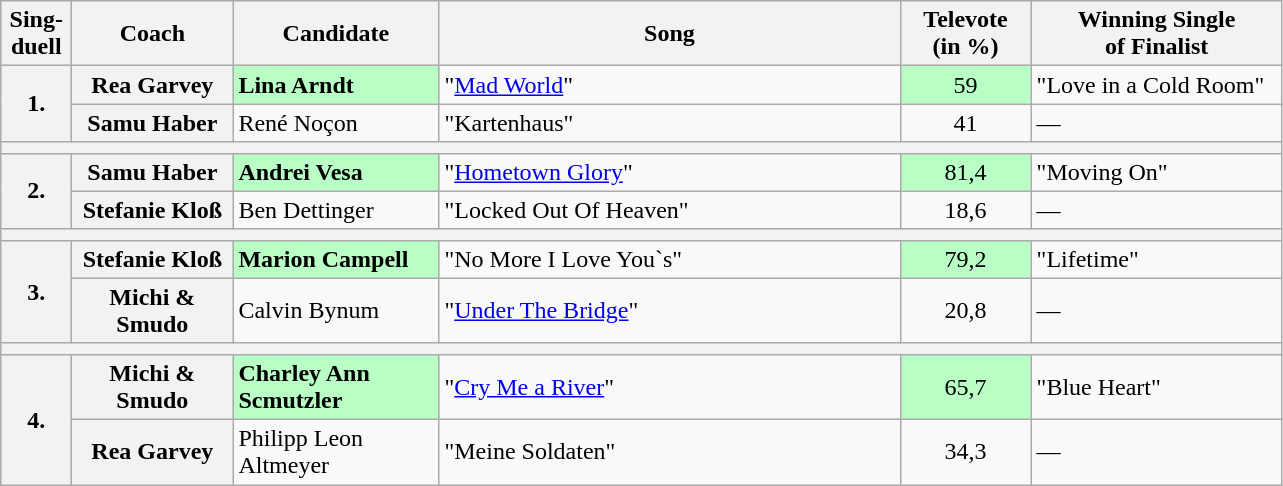<table class="wikitable" style="width: auto;">
<tr>
<th width="40px">Sing-<br>duell</th>
<th width="100px">Coach</th>
<th width="130px">Candidate</th>
<th width="300px">Song</th>
<th width="80px">Televote<br>(in %)</th>
<th width="160px">Winning Single<br>of Finalist</th>
</tr>
<tr>
<th rowspan=2>1.</th>
<th>Rea Garvey</th>
<td style="background:#B9FFC5"><strong>Lina Arndt</strong></td>
<td>"<a href='#'>Mad World</a>"</td>
<td align="center" style="background:#B9FFC5">59</td>
<td>"Love in a Cold Room"</td>
</tr>
<tr>
<th>Samu Haber</th>
<td>René Noçon</td>
<td>"Kartenhaus"</td>
<td align="center">41</td>
<td>—</td>
</tr>
<tr>
<th colspan=7></th>
</tr>
<tr>
<th rowspan=2>2.</th>
<th>Samu Haber</th>
<td style="background:#B9FFC5"><strong>Andrei Vesa</strong></td>
<td>"<a href='#'>Hometown Glory</a>"</td>
<td align="center" style="background:#B9FFC5">81,4</td>
<td>"Moving On"</td>
</tr>
<tr>
<th>Stefanie Kloß</th>
<td>Ben Dettinger</td>
<td>"Locked Out Of Heaven"</td>
<td align="center">18,6</td>
<td>—</td>
</tr>
<tr>
<th colspan=7></th>
</tr>
<tr>
<th rowspan=2>3.</th>
<th>Stefanie Kloß</th>
<td style="background:#B9FFC5"><strong>Marion Campell</strong></td>
<td>"No More I Love You`s"</td>
<td align="center" style="background:#B9FFC5">79,2</td>
<td>"Lifetime"</td>
</tr>
<tr>
<th>Michi & Smudo</th>
<td>Calvin Bynum</td>
<td>"<a href='#'>Under The Bridge</a>"</td>
<td align="center">20,8</td>
<td>—</td>
</tr>
<tr>
<th colspan=7></th>
</tr>
<tr>
<th rowspan=2>4.</th>
<th>Michi & Smudo</th>
<td style="background:#B9FFC5"><strong>Charley Ann Scmutzler</strong></td>
<td>"<a href='#'>Cry Me a River</a>"</td>
<td align="center" style="background:#B9FFC5">65,7</td>
<td>"Blue Heart"</td>
</tr>
<tr>
<th>Rea Garvey</th>
<td>Philipp Leon Altmeyer</td>
<td>"Meine Soldaten"</td>
<td align="center">34,3</td>
<td>—</td>
</tr>
</table>
